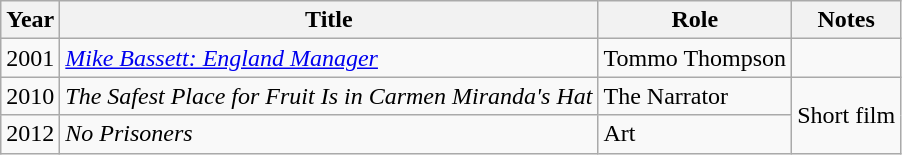<table class="wikitable">
<tr>
<th>Year</th>
<th>Title</th>
<th>Role</th>
<th>Notes</th>
</tr>
<tr>
<td>2001</td>
<td><em><a href='#'>Mike Bassett: England Manager</a></em></td>
<td>Tommo Thompson</td>
<td></td>
</tr>
<tr>
<td>2010</td>
<td><em>The Safest Place for Fruit Is in Carmen Miranda's Hat</em></td>
<td>The Narrator</td>
<td rowspan="2">Short film</td>
</tr>
<tr>
<td>2012</td>
<td><em>No Prisoners</em></td>
<td>Art</td>
</tr>
</table>
